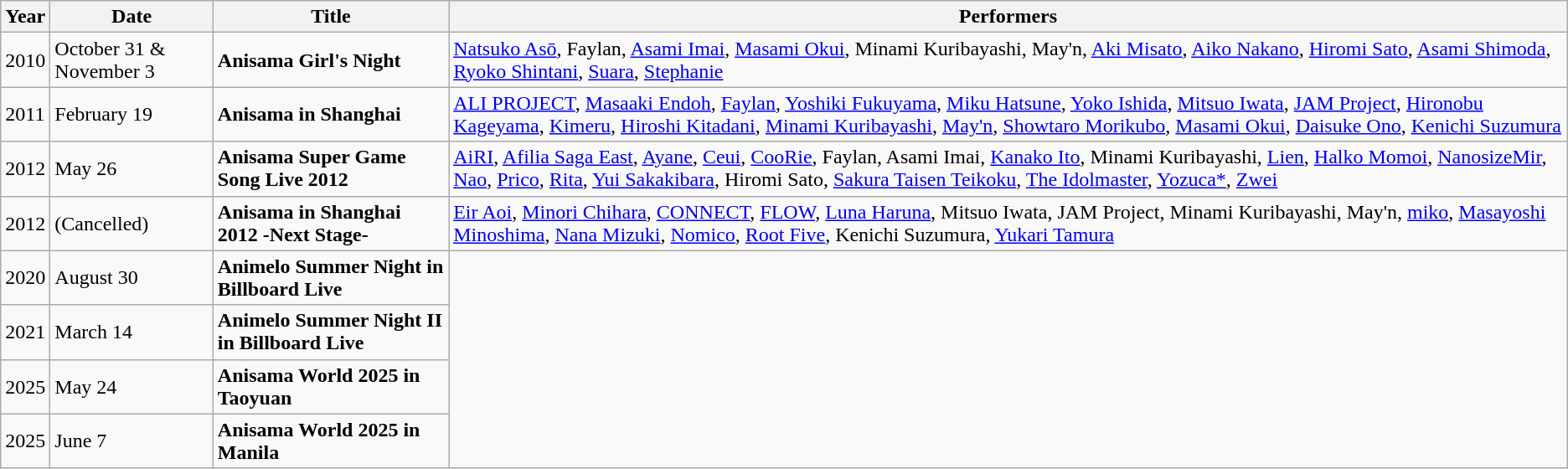<table class="wikitable sortable">
<tr>
<th>Year</th>
<th scope="col" class="unsortable">Date</th>
<th>Title</th>
<th>Performers</th>
</tr>
<tr>
<td>2010</td>
<td>October 31 & November 3</td>
<td><strong>Anisama Girl's Night</strong></td>
<td><a href='#'>Natsuko Asō</a>, Faylan, <a href='#'>Asami Imai</a>, <a href='#'>Masami Okui</a>, Minami Kuribayashi, May'n, <a href='#'>Aki Misato</a>, <a href='#'>Aiko Nakano</a>, <a href='#'>Hiromi Sato</a>, <a href='#'>Asami Shimoda</a>, <a href='#'>Ryoko Shintani</a>, <a href='#'>Suara</a>, <a href='#'>Stephanie</a></td>
</tr>
<tr>
<td>2011</td>
<td>February 19</td>
<td><strong>Anisama in Shanghai</strong></td>
<td><a href='#'>ALI PROJECT</a>, <a href='#'>Masaaki Endoh</a>, <a href='#'>Faylan</a>, <a href='#'>Yoshiki Fukuyama</a>, <a href='#'>Miku Hatsune</a>, <a href='#'>Yoko Ishida</a>, <a href='#'>Mitsuo Iwata</a>, <a href='#'>JAM Project</a>, <a href='#'>Hironobu Kageyama</a>, <a href='#'>Kimeru</a>, <a href='#'>Hiroshi Kitadani</a>, <a href='#'>Minami Kuribayashi</a>, <a href='#'>May'n</a>, <a href='#'>Showtaro Morikubo</a>, <a href='#'>Masami Okui</a>, <a href='#'>Daisuke Ono</a>, <a href='#'>Kenichi Suzumura</a></td>
</tr>
<tr>
<td>2012</td>
<td>May 26</td>
<td><strong>Anisama Super Game Song Live 2012</strong></td>
<td><a href='#'>AiRI</a>, <a href='#'>Afilia Saga East</a>, <a href='#'>Ayane</a>, <a href='#'>Ceui</a>, <a href='#'>CooRie</a>, Faylan, Asami Imai, <a href='#'>Kanako Ito</a>, Minami Kuribayashi, <a href='#'>Lien</a>, <a href='#'>Halko Momoi</a>, <a href='#'>NanosizeMir</a>, <a href='#'>Nao</a>, <a href='#'>Prico</a>, <a href='#'>Rita</a>, <a href='#'>Yui Sakakibara</a>, Hiromi Sato, <a href='#'>Sakura Taisen Teikoku</a>, <a href='#'>The Idolmaster</a>, <a href='#'>Yozuca*</a>, <a href='#'>Zwei</a></td>
</tr>
<tr>
<td>2012</td>
<td>(Cancelled)</td>
<td><strong>Anisama in Shanghai 2012 -Next Stage-</strong></td>
<td><a href='#'>Eir Aoi</a>, <a href='#'>Minori Chihara</a>, <a href='#'>CONNECT</a>, <a href='#'>FLOW</a>, <a href='#'>Luna Haruna</a>, Mitsuo Iwata, JAM Project, Minami Kuribayashi, May'n, <a href='#'>miko</a>, <a href='#'>Masayoshi Minoshima</a>, <a href='#'>Nana Mizuki</a>, <a href='#'>Nomico</a>, <a href='#'>Root Five</a>, Kenichi Suzumura, <a href='#'>Yukari Tamura</a></td>
</tr>
<tr>
<td>2020</td>
<td>August 30</td>
<td><strong>Animelo Summer Night in Billboard Live</strong></td>
</tr>
<tr>
<td>2021</td>
<td>March 14</td>
<td><strong>Animelo Summer Night II in Billboard Live</strong></td>
</tr>
<tr>
<td>2025</td>
<td>May 24</td>
<td><strong>Anisama World 2025 in Taoyuan</strong></td>
</tr>
<tr>
<td>2025</td>
<td>June 7</td>
<td><strong>Anisama World 2025 in Manila</strong></td>
</tr>
</table>
